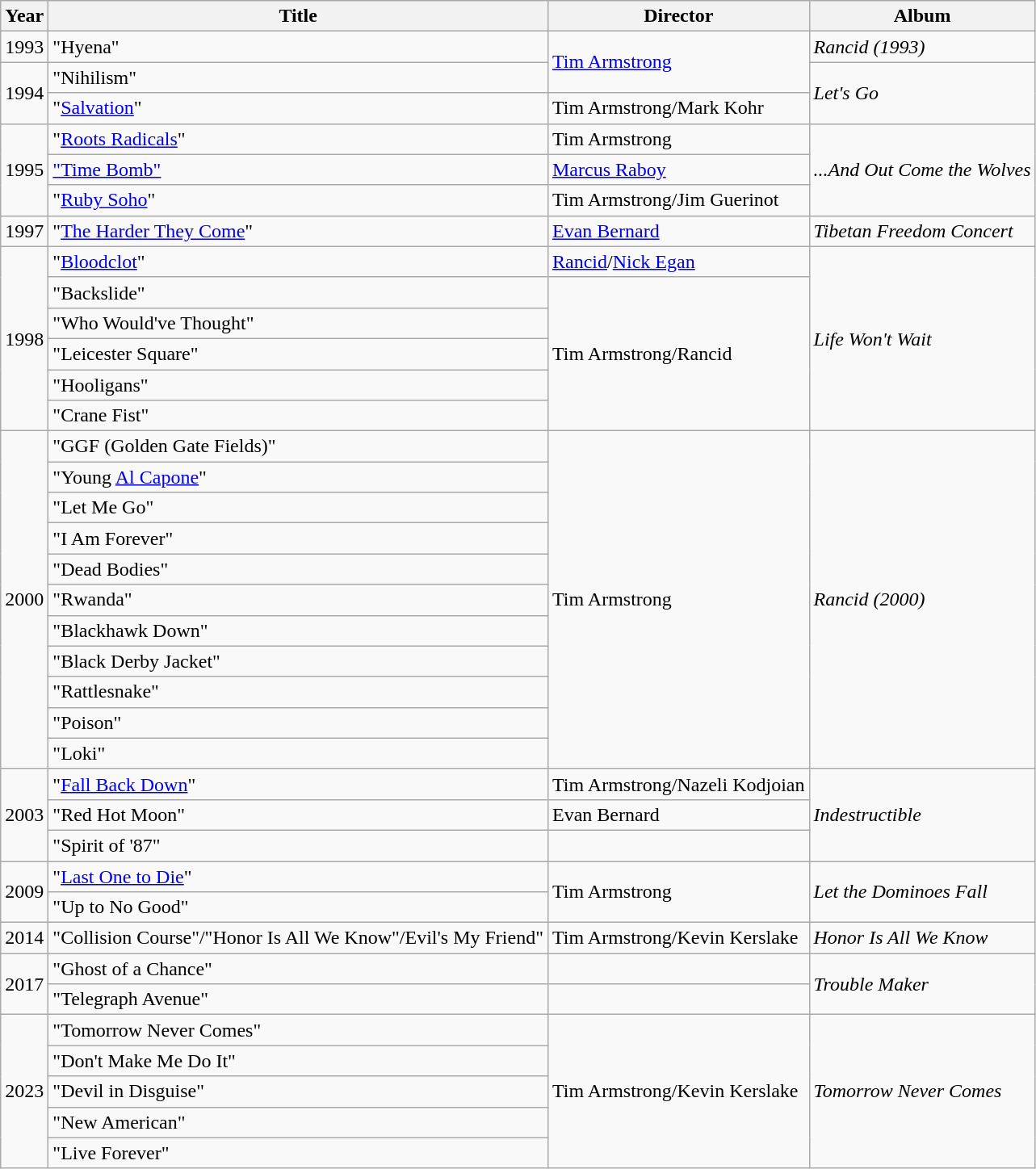<table class="wikitable">
<tr>
<th>Year</th>
<th>Title</th>
<th>Director</th>
<th>Album</th>
</tr>
<tr>
<td>1993</td>
<td>"Hyena"</td>
<td rowspan=2><a href='#'>Tim Armstrong</a></td>
<td><em>Rancid (1993)</em></td>
</tr>
<tr>
<td rowspan=2>1994</td>
<td>"Nihilism"</td>
<td rowspan=2><em>Let's Go</em></td>
</tr>
<tr>
<td>"<a href='#'>Salvation</a>"</td>
<td>Tim Armstrong/Mark Kohr</td>
</tr>
<tr>
<td rowspan=3>1995</td>
<td>"<a href='#'>Roots Radicals</a>"</td>
<td>Tim Armstrong</td>
<td rowspan=3><em>...And Out Come the Wolves</em></td>
</tr>
<tr>
<td><a href='#'>"Time Bomb"</a></td>
<td><a href='#'>Marcus Raboy</a></td>
</tr>
<tr>
<td>"<a href='#'>Ruby Soho</a>"</td>
<td>Tim Armstrong/Jim Guerinot</td>
</tr>
<tr>
<td>1997</td>
<td>"<a href='#'>The Harder They Come</a>"</td>
<td><a href='#'>Evan Bernard</a></td>
<td><em>Tibetan Freedom Concert</em></td>
</tr>
<tr>
<td rowspan=6>1998</td>
<td>"<a href='#'>Bloodclot</a>"</td>
<td><a href='#'>Rancid</a>/<a href='#'>Nick Egan</a></td>
<td rowspan=6><em>Life Won't Wait</em></td>
</tr>
<tr>
<td>"Backslide"</td>
<td rowspan=5>Tim Armstrong/Rancid</td>
</tr>
<tr>
<td>"Who Would've Thought"</td>
</tr>
<tr>
<td>"Leicester Square"</td>
</tr>
<tr>
<td>"Hooligans"</td>
</tr>
<tr>
<td>"Crane Fist"</td>
</tr>
<tr>
<td rowspan=11>2000</td>
<td>"GGF (Golden Gate Fields)"</td>
<td rowspan=11>Tim Armstrong</td>
<td rowspan=11><em>Rancid (2000)</em></td>
</tr>
<tr>
<td>"Young <a href='#'>Al Capone</a>"</td>
</tr>
<tr>
<td>"Let Me Go"</td>
</tr>
<tr>
<td>"I Am Forever"</td>
</tr>
<tr>
<td>"Dead Bodies"</td>
</tr>
<tr>
<td>"Rwanda"</td>
</tr>
<tr>
<td>"Blackhawk Down"</td>
</tr>
<tr>
<td>"Black Derby Jacket"</td>
</tr>
<tr>
<td>"Rattlesnake"</td>
</tr>
<tr>
<td>"Poison"</td>
</tr>
<tr>
<td>"Loki"</td>
</tr>
<tr>
<td rowspan=3>2003</td>
<td>"<a href='#'>Fall Back Down</a>"</td>
<td>Tim Armstrong/Nazeli Kodjoian</td>
<td rowspan=3><em>Indestructible</em></td>
</tr>
<tr>
<td>"Red Hot Moon"</td>
<td>Evan Bernard</td>
</tr>
<tr>
<td>"Spirit of '87"</td>
</tr>
<tr>
<td rowspan=2>2009</td>
<td>"<a href='#'>Last One to Die</a>"</td>
<td rowspan=2>Tim Armstrong</td>
<td rowspan=2><em>Let the Dominoes Fall</em></td>
</tr>
<tr>
<td>"Up to No Good"</td>
</tr>
<tr>
<td rowspan=1>2014</td>
<td>"Collision Course"/"Honor Is All We Know"/Evil's My Friend"</td>
<td>Tim Armstrong/Kevin Kerslake</td>
<td rowspan=1><em>Honor Is All We Know</em></td>
</tr>
<tr>
<td rowspan=2>2017</td>
<td>"Ghost of a Chance"</td>
<td rowspan=1></td>
<td rowspan=2><em>Trouble Maker</em></td>
</tr>
<tr>
<td>"Telegraph Avenue"</td>
<td rowspan=1></td>
</tr>
<tr>
<td rowspan=5>2023</td>
<td>"Tomorrow Never Comes"</td>
<td rowspan=5>Tim Armstrong/Kevin Kerslake</td>
<td rowspan=5><em>Tomorrow Never Comes</em></td>
</tr>
<tr>
<td>"Don't Make Me Do It"</td>
</tr>
<tr>
<td>"Devil in Disguise"</td>
</tr>
<tr>
<td>"New American"</td>
</tr>
<tr>
<td>"Live Forever"</td>
</tr>
</table>
